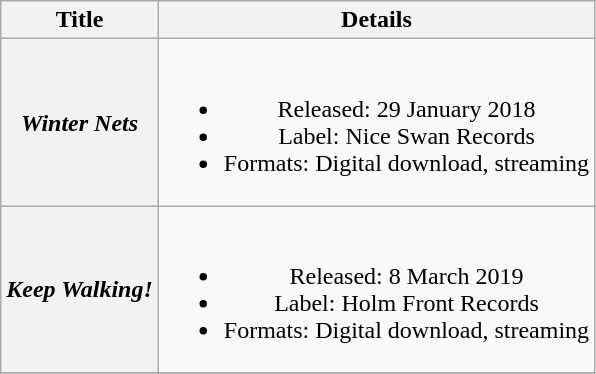<table class="wikitable plainrowheaders" style="text-align:center;">
<tr>
<th scope="col">Title</th>
<th scope="col">Details</th>
</tr>
<tr>
<th scope="row"><em>Winter Nets</em></th>
<td><br><ul><li>Released: 29 January 2018</li><li>Label: Nice Swan Records</li><li>Formats: Digital download, streaming</li></ul></td>
</tr>
<tr>
<th scope="row"><em>Keep Walking!</em></th>
<td><br><ul><li>Released: 8 March 2019</li><li>Label: Holm Front Records</li><li>Formats: Digital download, streaming</li></ul></td>
</tr>
<tr>
</tr>
</table>
